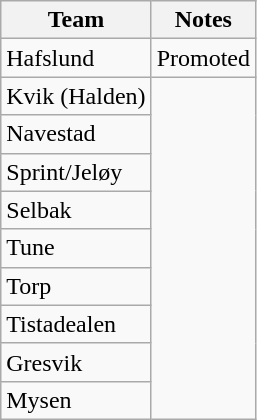<table class="wikitable">
<tr>
<th>Team</th>
<th>Notes</th>
</tr>
<tr>
<td>Hafslund</td>
<td>Promoted</td>
</tr>
<tr>
<td>Kvik (Halden)</td>
</tr>
<tr>
<td>Navestad</td>
</tr>
<tr>
<td>Sprint/Jeløy</td>
</tr>
<tr>
<td>Selbak</td>
</tr>
<tr>
<td>Tune</td>
</tr>
<tr>
<td>Torp</td>
</tr>
<tr>
<td>Tistadealen</td>
</tr>
<tr>
<td>Gresvik</td>
</tr>
<tr>
<td>Mysen</td>
</tr>
</table>
